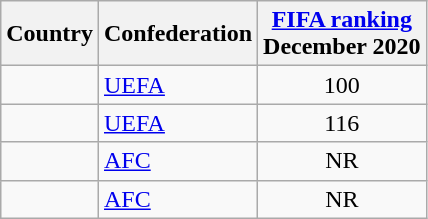<table class="wikitable sortable" style="text-align:left;">
<tr>
<th>Country</th>
<th>Confederation</th>
<th data-sort-type="number"><a href='#'>FIFA ranking</a><br>December 2020</th>
</tr>
<tr>
<td></td>
<td><a href='#'>UEFA</a></td>
<td align=center>100</td>
</tr>
<tr>
<td></td>
<td><a href='#'>UEFA</a></td>
<td align=center>116</td>
</tr>
<tr>
<td></td>
<td><a href='#'>AFC</a></td>
<td align=center>NR</td>
</tr>
<tr>
<td></td>
<td><a href='#'>AFC</a></td>
<td align=center>NR</td>
</tr>
</table>
